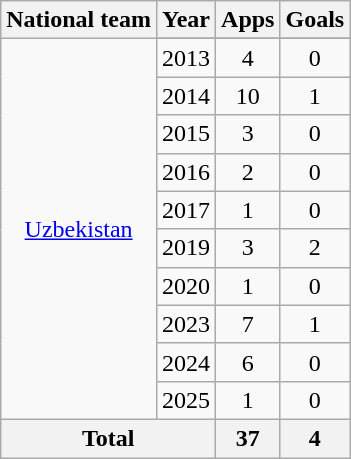<table class="wikitable" style="text-align:center">
<tr>
<th>National team</th>
<th>Year</th>
<th>Apps</th>
<th>Goals</th>
</tr>
<tr>
<td rowspan=11><a href='#'>Uzbekistan</a></td>
</tr>
<tr>
<td>2013</td>
<td>4</td>
<td>0</td>
</tr>
<tr>
<td>2014</td>
<td>10</td>
<td>1</td>
</tr>
<tr>
<td>2015</td>
<td>3</td>
<td>0</td>
</tr>
<tr>
<td>2016</td>
<td>2</td>
<td>0</td>
</tr>
<tr>
<td>2017</td>
<td>1</td>
<td>0</td>
</tr>
<tr>
<td>2019</td>
<td>3</td>
<td>2</td>
</tr>
<tr>
<td>2020</td>
<td>1</td>
<td>0</td>
</tr>
<tr>
<td>2023</td>
<td>7</td>
<td>1</td>
</tr>
<tr>
<td>2024</td>
<td>6</td>
<td>0</td>
</tr>
<tr>
<td>2025</td>
<td>1</td>
<td>0</td>
</tr>
<tr>
<th colspan=2>Total</th>
<th>37</th>
<th>4</th>
</tr>
</table>
